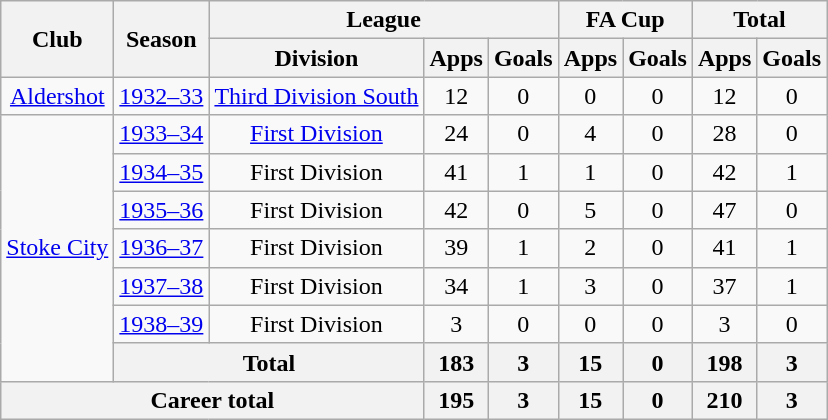<table class="wikitable" style="text-align: center;">
<tr>
<th rowspan="2">Club</th>
<th rowspan="2">Season</th>
<th colspan="3">League</th>
<th colspan="2">FA Cup</th>
<th colspan="2">Total</th>
</tr>
<tr>
<th>Division</th>
<th>Apps</th>
<th>Goals</th>
<th>Apps</th>
<th>Goals</th>
<th>Apps</th>
<th>Goals</th>
</tr>
<tr>
<td><a href='#'>Aldershot</a></td>
<td><a href='#'>1932–33</a></td>
<td><a href='#'>Third Division South</a></td>
<td>12</td>
<td>0</td>
<td>0</td>
<td>0</td>
<td>12</td>
<td>0</td>
</tr>
<tr>
<td rowspan="7"><a href='#'>Stoke City</a></td>
<td><a href='#'>1933–34</a></td>
<td><a href='#'>First Division</a></td>
<td>24</td>
<td>0</td>
<td>4</td>
<td>0</td>
<td>28</td>
<td>0</td>
</tr>
<tr>
<td><a href='#'>1934–35</a></td>
<td>First Division</td>
<td>41</td>
<td>1</td>
<td>1</td>
<td>0</td>
<td>42</td>
<td>1</td>
</tr>
<tr>
<td><a href='#'>1935–36</a></td>
<td>First Division</td>
<td>42</td>
<td>0</td>
<td>5</td>
<td>0</td>
<td>47</td>
<td>0</td>
</tr>
<tr>
<td><a href='#'>1936–37</a></td>
<td>First Division</td>
<td>39</td>
<td>1</td>
<td>2</td>
<td>0</td>
<td>41</td>
<td>1</td>
</tr>
<tr>
<td><a href='#'>1937–38</a></td>
<td>First Division</td>
<td>34</td>
<td>1</td>
<td>3</td>
<td>0</td>
<td>37</td>
<td>1</td>
</tr>
<tr>
<td><a href='#'>1938–39</a></td>
<td>First Division</td>
<td>3</td>
<td>0</td>
<td>0</td>
<td>0</td>
<td>3</td>
<td>0</td>
</tr>
<tr>
<th colspan="2">Total</th>
<th>183</th>
<th>3</th>
<th>15</th>
<th>0</th>
<th>198</th>
<th>3</th>
</tr>
<tr>
<th colspan="3">Career total</th>
<th>195</th>
<th>3</th>
<th>15</th>
<th>0</th>
<th>210</th>
<th>3</th>
</tr>
</table>
